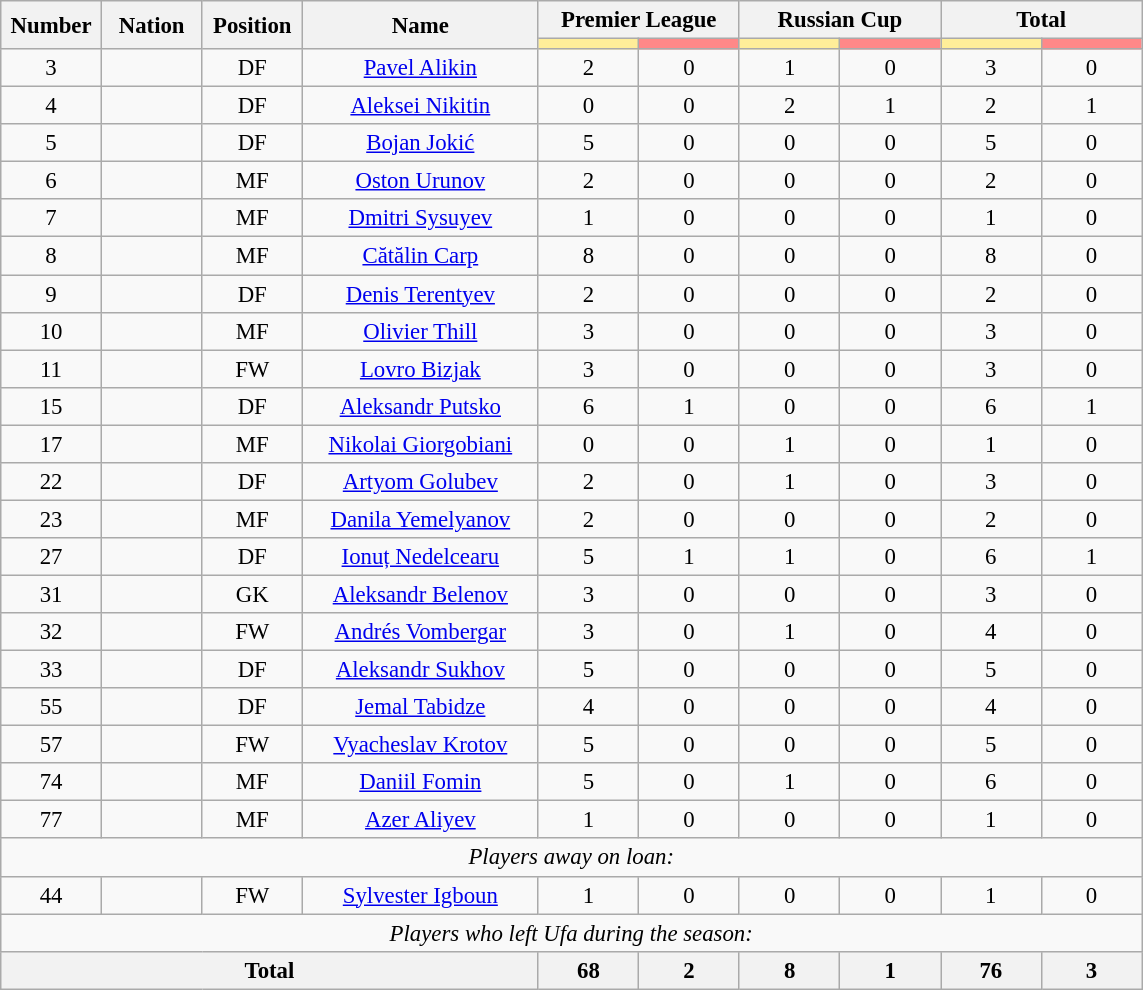<table class="wikitable" style="font-size: 95%; text-align: center;">
<tr>
<th rowspan=2 width=60>Number</th>
<th rowspan=2 width=60>Nation</th>
<th rowspan=2 width=60>Position</th>
<th rowspan=2 width=150>Name</th>
<th colspan=2>Premier League</th>
<th colspan=2>Russian Cup</th>
<th colspan=2>Total</th>
</tr>
<tr>
<th style="width:60px; background:#fe9;"></th>
<th style="width:60px; background:#ff8888;"></th>
<th style="width:60px; background:#fe9;"></th>
<th style="width:60px; background:#ff8888;"></th>
<th style="width:60px; background:#fe9;"></th>
<th style="width:60px; background:#ff8888;"></th>
</tr>
<tr>
<td>3</td>
<td></td>
<td>DF</td>
<td><a href='#'>Pavel Alikin</a></td>
<td>2</td>
<td>0</td>
<td>1</td>
<td>0</td>
<td>3</td>
<td>0</td>
</tr>
<tr>
<td>4</td>
<td></td>
<td>DF</td>
<td><a href='#'>Aleksei Nikitin</a></td>
<td>0</td>
<td>0</td>
<td>2</td>
<td>1</td>
<td>2</td>
<td>1</td>
</tr>
<tr>
<td>5</td>
<td></td>
<td>DF</td>
<td><a href='#'>Bojan Jokić</a></td>
<td>5</td>
<td>0</td>
<td>0</td>
<td>0</td>
<td>5</td>
<td>0</td>
</tr>
<tr>
<td>6</td>
<td></td>
<td>MF</td>
<td><a href='#'>Oston Urunov</a></td>
<td>2</td>
<td>0</td>
<td>0</td>
<td>0</td>
<td>2</td>
<td>0</td>
</tr>
<tr>
<td>7</td>
<td></td>
<td>MF</td>
<td><a href='#'>Dmitri Sysuyev</a></td>
<td>1</td>
<td>0</td>
<td>0</td>
<td>0</td>
<td>1</td>
<td>0</td>
</tr>
<tr>
<td>8</td>
<td></td>
<td>MF</td>
<td><a href='#'>Cătălin Carp</a></td>
<td>8</td>
<td>0</td>
<td>0</td>
<td>0</td>
<td>8</td>
<td>0</td>
</tr>
<tr>
<td>9</td>
<td></td>
<td>DF</td>
<td><a href='#'>Denis Terentyev</a></td>
<td>2</td>
<td>0</td>
<td>0</td>
<td>0</td>
<td>2</td>
<td>0</td>
</tr>
<tr>
<td>10</td>
<td></td>
<td>MF</td>
<td><a href='#'>Olivier Thill</a></td>
<td>3</td>
<td>0</td>
<td>0</td>
<td>0</td>
<td>3</td>
<td>0</td>
</tr>
<tr>
<td>11</td>
<td></td>
<td>FW</td>
<td><a href='#'>Lovro Bizjak</a></td>
<td>3</td>
<td>0</td>
<td>0</td>
<td>0</td>
<td>3</td>
<td>0</td>
</tr>
<tr>
<td>15</td>
<td></td>
<td>DF</td>
<td><a href='#'>Aleksandr Putsko</a></td>
<td>6</td>
<td>1</td>
<td>0</td>
<td>0</td>
<td>6</td>
<td>1</td>
</tr>
<tr>
<td>17</td>
<td></td>
<td>MF</td>
<td><a href='#'>Nikolai Giorgobiani</a></td>
<td>0</td>
<td>0</td>
<td>1</td>
<td>0</td>
<td>1</td>
<td>0</td>
</tr>
<tr>
<td>22</td>
<td></td>
<td>DF</td>
<td><a href='#'>Artyom Golubev</a></td>
<td>2</td>
<td>0</td>
<td>1</td>
<td>0</td>
<td>3</td>
<td>0</td>
</tr>
<tr>
<td>23</td>
<td></td>
<td>MF</td>
<td><a href='#'>Danila Yemelyanov</a></td>
<td>2</td>
<td>0</td>
<td>0</td>
<td>0</td>
<td>2</td>
<td>0</td>
</tr>
<tr>
<td>27</td>
<td></td>
<td>DF</td>
<td><a href='#'>Ionuț Nedelcearu</a></td>
<td>5</td>
<td>1</td>
<td>1</td>
<td>0</td>
<td>6</td>
<td>1</td>
</tr>
<tr>
<td>31</td>
<td></td>
<td>GK</td>
<td><a href='#'>Aleksandr Belenov</a></td>
<td>3</td>
<td>0</td>
<td>0</td>
<td>0</td>
<td>3</td>
<td>0</td>
</tr>
<tr>
<td>32</td>
<td></td>
<td>FW</td>
<td><a href='#'>Andrés Vombergar</a></td>
<td>3</td>
<td>0</td>
<td>1</td>
<td>0</td>
<td>4</td>
<td>0</td>
</tr>
<tr>
<td>33</td>
<td></td>
<td>DF</td>
<td><a href='#'>Aleksandr Sukhov</a></td>
<td>5</td>
<td>0</td>
<td>0</td>
<td>0</td>
<td>5</td>
<td>0</td>
</tr>
<tr>
<td>55</td>
<td></td>
<td>DF</td>
<td><a href='#'>Jemal Tabidze</a></td>
<td>4</td>
<td>0</td>
<td>0</td>
<td>0</td>
<td>4</td>
<td>0</td>
</tr>
<tr>
<td>57</td>
<td></td>
<td>FW</td>
<td><a href='#'>Vyacheslav Krotov</a></td>
<td>5</td>
<td>0</td>
<td>0</td>
<td>0</td>
<td>5</td>
<td>0</td>
</tr>
<tr>
<td>74</td>
<td></td>
<td>MF</td>
<td><a href='#'>Daniil Fomin</a></td>
<td>5</td>
<td>0</td>
<td>1</td>
<td>0</td>
<td>6</td>
<td>0</td>
</tr>
<tr>
<td>77</td>
<td></td>
<td>MF</td>
<td><a href='#'>Azer Aliyev</a></td>
<td>1</td>
<td>0</td>
<td>0</td>
<td>0</td>
<td>1</td>
<td>0</td>
</tr>
<tr>
<td colspan="14"><em>Players away on loan:</em></td>
</tr>
<tr>
<td>44</td>
<td></td>
<td>FW</td>
<td><a href='#'>Sylvester Igboun</a></td>
<td>1</td>
<td>0</td>
<td>0</td>
<td>0</td>
<td>1</td>
<td>0</td>
</tr>
<tr>
<td colspan="14"><em>Players who left Ufa during the season:</em></td>
</tr>
<tr>
<th colspan=4>Total</th>
<th>68</th>
<th>2</th>
<th>8</th>
<th>1</th>
<th>76</th>
<th>3</th>
</tr>
</table>
